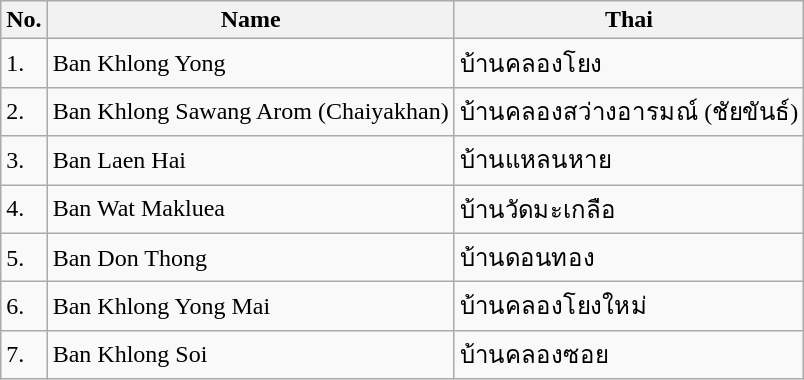<table class="wikitable sortable">
<tr>
<th>No.</th>
<th>Name</th>
<th>Thai</th>
</tr>
<tr>
<td>1.</td>
<td>Ban Khlong Yong</td>
<td>บ้านคลองโยง</td>
</tr>
<tr>
<td>2.</td>
<td>Ban Khlong Sawang Arom (Chaiyakhan)</td>
<td>บ้านคลองสว่างอารมณ์ (ชัยขันธ์)</td>
</tr>
<tr>
<td>3.</td>
<td>Ban Laen Hai</td>
<td>บ้านแหลนหาย</td>
</tr>
<tr>
<td>4.</td>
<td>Ban Wat Makluea</td>
<td>บ้านวัดมะเกลือ</td>
</tr>
<tr>
<td>5.</td>
<td>Ban Don Thong</td>
<td>บ้านดอนทอง</td>
</tr>
<tr>
<td>6.</td>
<td>Ban Khlong Yong Mai</td>
<td>บ้านคลองโยงใหม่</td>
</tr>
<tr>
<td>7.</td>
<td>Ban Khlong Soi</td>
<td>บ้านคลองซอย</td>
</tr>
</table>
